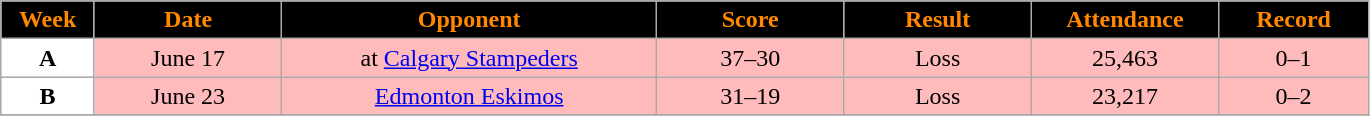<table class="wikitable sortable">
<tr>
<th style="background:black;color:#FF8800;"  width="5%">Week</th>
<th style="background:black;color:#FF8800;"  width="10%">Date</th>
<th style="background:black;color:#FF8800;"  width="20%">Opponent</th>
<th style="background:black;color:#FF8800;"  width="10%">Score</th>
<th style="background:black;color:#FF8800;"  width="10%">Result</th>
<th style="background:black;color:#FF8800;"  width="10%">Attendance</th>
<th style="background:black;color:#FF8800;"  width="8%">Record</th>
</tr>
<tr align="center" bgcolor="#ffbbbb">
<td style="text-align:center; background:white;"><span><strong>A</strong></span></td>
<td>June 17</td>
<td>at <a href='#'>Calgary Stampeders</a></td>
<td>37–30</td>
<td>Loss</td>
<td>25,463</td>
<td>0–1</td>
</tr>
<tr align="center" bgcolor="#ffbbbb">
<td style="text-align:center; background:white;"><span><strong>B</strong></span></td>
<td>June 23</td>
<td><a href='#'>Edmonton Eskimos</a></td>
<td>31–19</td>
<td>Loss</td>
<td>23,217</td>
<td>0–2</td>
</tr>
<tr>
</tr>
</table>
